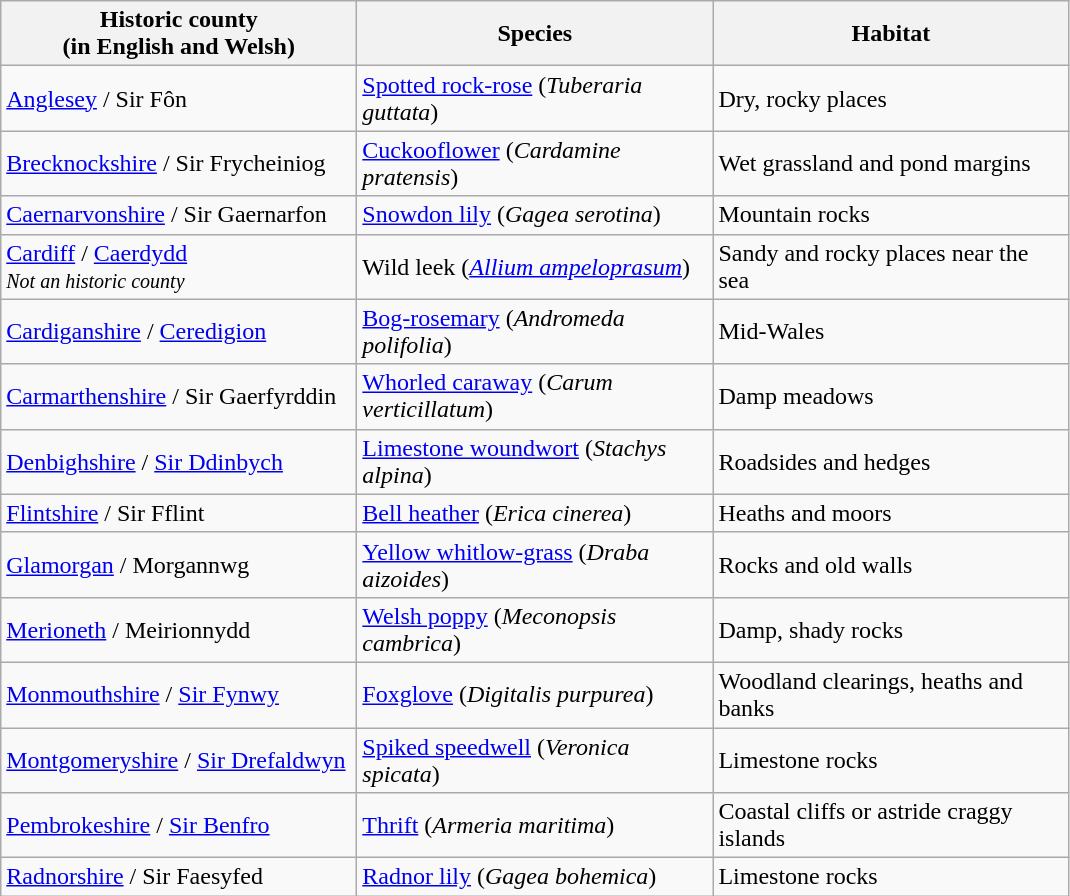<table class="wikitable">
<tr>
<th scope="col" style="width:230px;">Historic county<br>(in English and Welsh)</th>
<th scope="col" style="width:230px;">Species</th>
<th scope="col" style="width:230px;">Habitat</th>
</tr>
<tr>
<td><a href='#'>Anglesey</a> / Sir Fôn</td>
<td><a href='#'>Spotted rock-rose</a> (<em>Tuberaria guttata</em>)</td>
<td>Dry, rocky places</td>
</tr>
<tr>
<td><a href='#'>Brecknockshire</a> / Sir Frycheiniog</td>
<td><a href='#'>Cuckooflower</a> (<em>Cardamine pratensis</em>)</td>
<td>Wet grassland and pond margins</td>
</tr>
<tr>
<td><a href='#'>Caernarvonshire</a> / Sir Gaernarfon</td>
<td><a href='#'>Snowdon lily</a> (<em>Gagea serotina</em>)</td>
<td>Mountain rocks</td>
</tr>
<tr>
<td><a href='#'>Cardiff</a> / <a href='#'>Caerdydd</a><br><small><em>Not an historic county</em></small></td>
<td>Wild leek (<em><a href='#'>Allium ampeloprasum</a></em>)</td>
<td>Sandy and rocky places near the sea</td>
</tr>
<tr>
<td><a href='#'>Cardiganshire</a> / <a href='#'>Ceredigion</a></td>
<td><a href='#'>Bog-rosemary</a> (<em>Andromeda polifolia</em>)</td>
<td>Mid-Wales</td>
</tr>
<tr>
<td><a href='#'>Carmarthenshire</a> / Sir Gaerfyrddin</td>
<td><a href='#'>Whorled caraway</a> (<em>Carum verticillatum</em>)</td>
<td>Damp meadows</td>
</tr>
<tr>
<td><a href='#'>Denbighshire</a> / <a href='#'>Sir Ddinbych</a></td>
<td><a href='#'>Limestone woundwort</a> (<em>Stachys alpina</em>)</td>
<td>Roadsides and hedges</td>
</tr>
<tr>
<td><a href='#'>Flintshire</a> / Sir Fflint</td>
<td><a href='#'>Bell heather</a> (<em>Erica cinerea</em>)</td>
<td>Heaths and moors</td>
</tr>
<tr>
<td><a href='#'>Glamorgan</a> / Morgannwg</td>
<td><a href='#'>Yellow whitlow-grass</a> (<em>Draba aizoides</em>)</td>
<td>Rocks and old walls</td>
</tr>
<tr>
<td><a href='#'>Merioneth</a> / Meirionnydd</td>
<td><a href='#'>Welsh poppy</a> (<em>Meconopsis cambrica</em>)</td>
<td>Damp, shady rocks</td>
</tr>
<tr>
<td><a href='#'>Monmouthshire</a> / <a href='#'>Sir Fynwy</a></td>
<td><a href='#'>Foxglove</a> (<em>Digitalis purpurea</em>)</td>
<td>Woodland clearings, heaths and banks</td>
</tr>
<tr>
<td><a href='#'>Montgomeryshire</a> / <a href='#'>Sir Drefaldwyn</a></td>
<td><a href='#'>Spiked speedwell</a> (<em>Veronica spicata</em>)</td>
<td>Limestone rocks</td>
</tr>
<tr>
<td><a href='#'>Pembrokeshire</a> / <a href='#'>Sir Benfro</a></td>
<td><a href='#'>Thrift</a> (<em>Armeria maritima</em>)</td>
<td>Coastal cliffs or astride craggy islands</td>
</tr>
<tr>
<td><a href='#'>Radnorshire</a> / Sir Faesyfed</td>
<td><a href='#'>Radnor lily</a> (<em>Gagea bohemica</em>)</td>
<td>Limestone rocks</td>
</tr>
</table>
